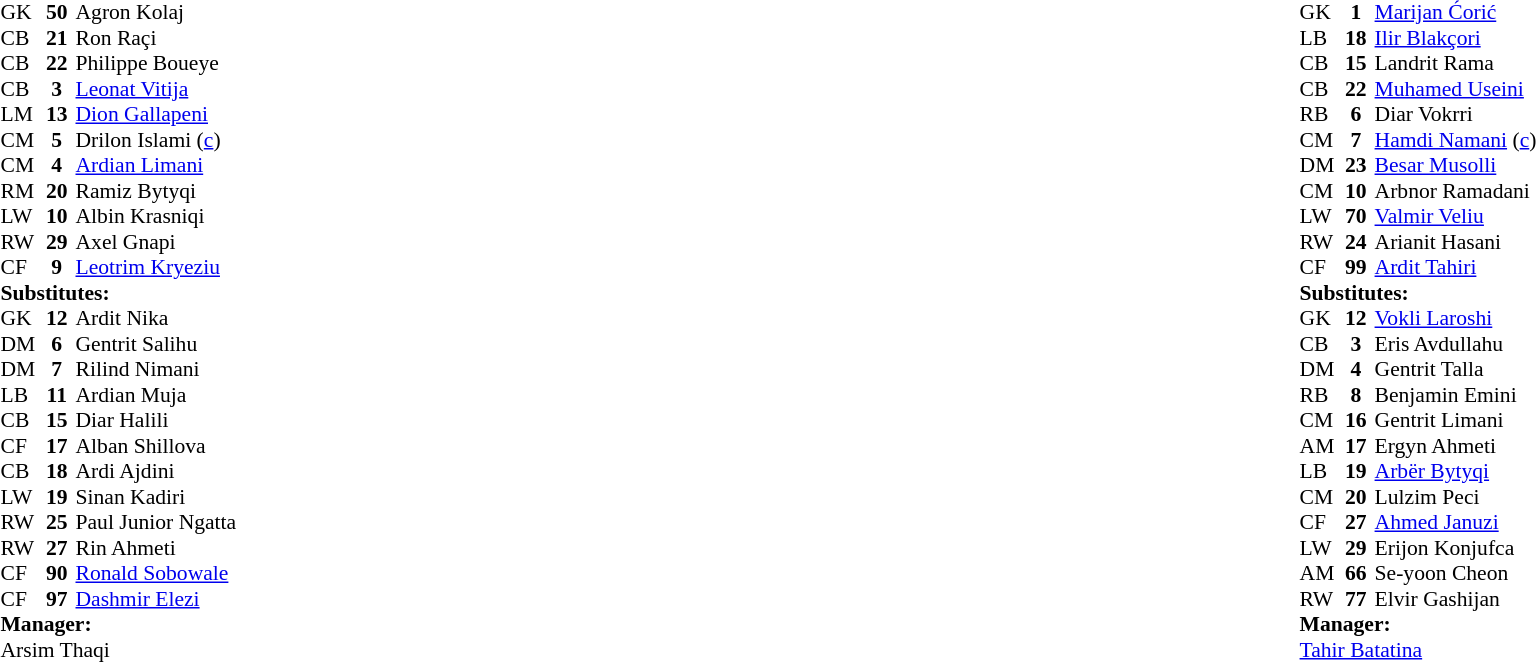<table width="100%">
<tr>
<td valign="top" width="40%"><br><table style="font-size:90%" cellspacing="0" cellpadding="0">
<tr>
<th width=25></th>
<th width=25></th>
</tr>
<tr>
<td>GK</td>
<th>50</th>
<td> Agron Kolaj</td>
</tr>
<tr>
<td>CB</td>
<th>21</th>
<td> Ron Raçi</td>
</tr>
<tr>
<td>CB</td>
<th>22</th>
<td> Philippe Boueye</td>
</tr>
<tr>
<td>CB</td>
<th>3</th>
<td> <a href='#'>Leonat Vitija</a></td>
<td></td>
</tr>
<tr>
<td>LM</td>
<th>13</th>
<td> <a href='#'>Dion Gallapeni</a></td>
</tr>
<tr>
<td>CM</td>
<th>5</th>
<td> Drilon Islami (<a href='#'>c</a>)</td>
</tr>
<tr>
<td>CM</td>
<th>4</th>
<td> <a href='#'>Ardian Limani</a></td>
</tr>
<tr>
<td>RM</td>
<th>20</th>
<td> Ramiz Bytyqi</td>
</tr>
<tr>
<td>LW</td>
<th>10</th>
<td> Albin Krasniqi</td>
<td></td>
<td></td>
</tr>
<tr>
<td>RW</td>
<th>29</th>
<td> Axel Gnapi</td>
<td></td>
<td></td>
</tr>
<tr>
<td>CF</td>
<th>9</th>
<td> <a href='#'>Leotrim Kryeziu</a></td>
</tr>
<tr>
<td colspan="3"><strong>Substitutes:</strong></td>
</tr>
<tr>
<td>GK</td>
<th>12</th>
<td> Ardit Nika</td>
</tr>
<tr>
<td>DM</td>
<th>6</th>
<td> Gentrit Salihu</td>
</tr>
<tr>
<td>DM</td>
<th>7</th>
<td> Rilind Nimani</td>
</tr>
<tr>
<td>LB</td>
<th>11</th>
<td> Ardian Muja</td>
<td></td>
<td></td>
</tr>
<tr>
<td>CB</td>
<th>15</th>
<td> Diar Halili</td>
</tr>
<tr>
<td>CF</td>
<th>17</th>
<td> Alban Shillova</td>
<td></td>
<td></td>
</tr>
<tr>
<td>CB</td>
<th>18</th>
<td> Ardi Ajdini</td>
</tr>
<tr>
<td>LW</td>
<th>19</th>
<td> Sinan Kadiri</td>
</tr>
<tr>
<td>RW</td>
<th>25</th>
<td> Paul Junior Ngatta</td>
</tr>
<tr>
<td>RW</td>
<th>27</th>
<td> Rin Ahmeti</td>
</tr>
<tr>
<td>CF</td>
<th>90</th>
<td> <a href='#'>Ronald Sobowale</a></td>
</tr>
<tr>
<td>CF</td>
<th>97</th>
<td> <a href='#'>Dashmir Elezi</a></td>
</tr>
<tr>
<td colspan="3"><strong>Manager:</strong></td>
</tr>
<tr>
<td colspan="3"> Arsim Thaqi</td>
</tr>
</table>
</td>
<td valign="top"></td>
<td valign="top" width="50%"><br><table style="font-size:90%; margin:auto" cellspacing="0" cellpadding="0">
<tr>
<th width=25></th>
<th width=25></th>
</tr>
<tr>
<td>GK</td>
<th>1</th>
<td> <a href='#'>Marijan Ćorić</a></td>
</tr>
<tr>
<td>LB</td>
<th>18</th>
<td> <a href='#'>Ilir Blakçori</a></td>
<td></td>
<td></td>
</tr>
<tr>
<td>CB</td>
<th>15</th>
<td> Landrit Rama</td>
</tr>
<tr>
<td>CB</td>
<th>22</th>
<td> <a href='#'>Muhamed Useini</a></td>
<td></td>
<td></td>
</tr>
<tr>
<td>RB</td>
<th>6</th>
<td> Diar Vokrri</td>
</tr>
<tr>
<td>CM</td>
<th>7</th>
<td> <a href='#'>Hamdi Namani</a> (<a href='#'>c</a>)</td>
<td></td>
</tr>
<tr>
<td>DM</td>
<th>23</th>
<td> <a href='#'>Besar Musolli</a></td>
</tr>
<tr>
<td>CM</td>
<th>10</th>
<td> Arbnor Ramadani</td>
<td></td>
<td></td>
</tr>
<tr>
<td>LW</td>
<th>70</th>
<td> <a href='#'>Valmir Veliu</a></td>
<td></td>
<td></td>
</tr>
<tr>
<td>RW</td>
<th>24</th>
<td> Arianit Hasani</td>
</tr>
<tr>
<td>CF</td>
<th>99</th>
<td> <a href='#'>Ardit Tahiri</a></td>
</tr>
<tr>
<td colspan="3"><strong>Substitutes:</strong></td>
</tr>
<tr>
<td>GK</td>
<th>12</th>
<td> <a href='#'>Vokli Laroshi</a></td>
</tr>
<tr>
<td>CB</td>
<th>3</th>
<td> Eris Avdullahu</td>
</tr>
<tr>
<td>DM</td>
<th>4</th>
<td> Gentrit Talla</td>
</tr>
<tr>
<td>RB</td>
<th>8</th>
<td> Benjamin Emini</td>
<td></td>
<td></td>
</tr>
<tr>
<td>CM</td>
<th>16</th>
<td> Gentrit Limani</td>
</tr>
<tr>
<td>AM</td>
<th>17</th>
<td> Ergyn Ahmeti</td>
</tr>
<tr>
<td>LB</td>
<th>19</th>
<td> <a href='#'>Arbër Bytyqi</a></td>
<td></td>
<td></td>
</tr>
<tr>
<td>CM</td>
<th>20</th>
<td> Lulzim Peci</td>
</tr>
<tr>
<td>CF</td>
<th>27</th>
<td> <a href='#'>Ahmed Januzi</a></td>
<td></td>
<td></td>
</tr>
<tr>
<td>LW</td>
<th>29</th>
<td> Erijon Konjufca</td>
</tr>
<tr>
<td>AM</td>
<th>66</th>
<td> Se-yoon Cheon</td>
</tr>
<tr>
<td>RW</td>
<th>77</th>
<td> Elvir Gashijan</td>
</tr>
<tr>
<td colspan="3"><strong>Manager:</strong></td>
</tr>
<tr>
<td colspan="3"> <a href='#'>Tahir Batatina</a></td>
</tr>
</table>
</td>
</tr>
</table>
